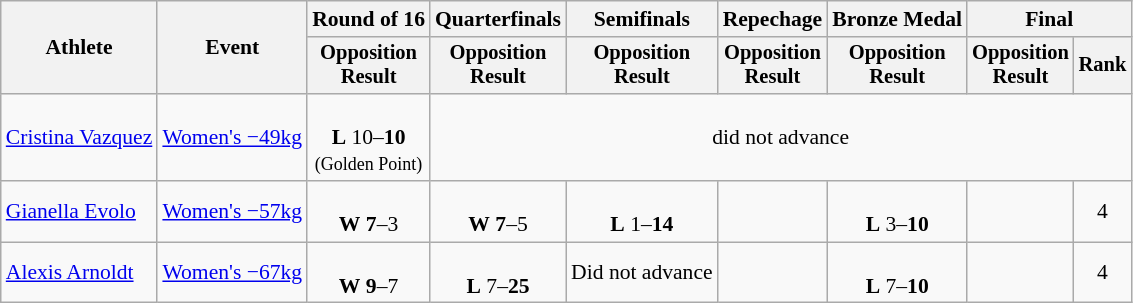<table class="wikitable" style="font-size:90%">
<tr>
<th rowspan=2>Athlete</th>
<th rowspan=2>Event</th>
<th>Round of 16</th>
<th>Quarterfinals</th>
<th>Semifinals</th>
<th>Repechage</th>
<th>Bronze Medal</th>
<th colspan=2>Final</th>
</tr>
<tr style="font-size:95%">
<th>Opposition<br>Result</th>
<th>Opposition<br>Result</th>
<th>Opposition<br>Result</th>
<th>Opposition<br>Result</th>
<th>Opposition<br>Result</th>
<th>Opposition<br>Result</th>
<th>Rank</th>
</tr>
<tr style="text-align:center">
<td style="text-align:left"><a href='#'>Cristina Vazquez</a></td>
<td style="text-align:left"><a href='#'>Women's −49kg</a></td>
<td><br><strong>L</strong> 10–<strong>10</strong><br><small>(Golden Point)</small></td>
<td colspan=6>did not advance</td>
</tr>
<tr style="text-align:center">
<td style="text-align:left"><a href='#'>Gianella Evolo</a></td>
<td style="text-align:left"><a href='#'>Women's −57kg</a></td>
<td><br><strong>W</strong> <strong>7</strong>–3</td>
<td><br><strong>W</strong> <strong>7</strong>–5</td>
<td><br><strong>L</strong> 1–<strong>14</strong></td>
<td></td>
<td><br><strong>L</strong> 3–<strong>10</strong></td>
<td></td>
<td>4</td>
</tr>
<tr style="text-align:center">
<td style="text-align:left"><a href='#'>Alexis Arnoldt</a></td>
<td style="text-align:left"><a href='#'>Women's −67kg</a></td>
<td><br><strong>W</strong> <strong>9</strong>–7</td>
<td><br><strong>L</strong> 7–<strong>25</strong></td>
<td>Did not advance</td>
<td></td>
<td><br><strong>L</strong> 7–<strong>10</strong></td>
<td></td>
<td>4</td>
</tr>
</table>
